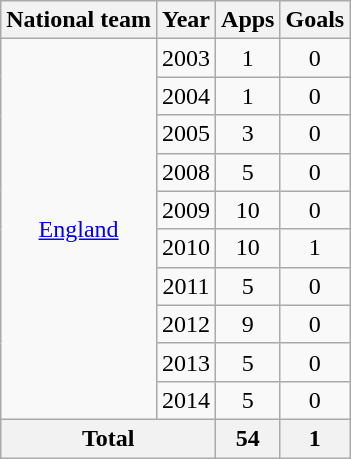<table class=wikitable style="text-align: center;">
<tr>
<th>National team</th>
<th>Year</th>
<th>Apps</th>
<th>Goals</th>
</tr>
<tr>
<td rowspan=10><a href='#'>England</a></td>
<td>2003</td>
<td>1</td>
<td>0</td>
</tr>
<tr>
<td>2004</td>
<td>1</td>
<td>0</td>
</tr>
<tr>
<td>2005</td>
<td>3</td>
<td>0</td>
</tr>
<tr>
<td>2008</td>
<td>5</td>
<td>0</td>
</tr>
<tr>
<td>2009</td>
<td>10</td>
<td>0</td>
</tr>
<tr>
<td>2010</td>
<td>10</td>
<td>1</td>
</tr>
<tr>
<td>2011</td>
<td>5</td>
<td>0</td>
</tr>
<tr>
<td>2012</td>
<td>9</td>
<td>0</td>
</tr>
<tr>
<td>2013</td>
<td>5</td>
<td>0</td>
</tr>
<tr>
<td>2014</td>
<td>5</td>
<td>0</td>
</tr>
<tr>
<th colspan=2>Total</th>
<th>54</th>
<th>1</th>
</tr>
</table>
